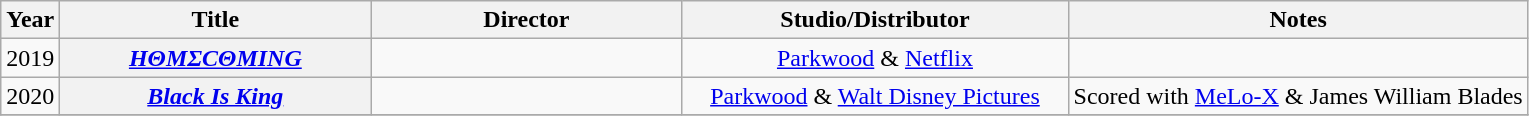<table class="wikitable plainrowheaders" style="text-align:center;">
<tr>
<th width="30">Year</th>
<th width="200">Title</th>
<th width="200">Director</th>
<th width="250">Studio/Distributor</th>
<th>Notes</th>
</tr>
<tr>
<td>2019</td>
<th><em><a href='#'>HΘMΣCΘMING</a></em></th>
<td></td>
<td><a href='#'>Parkwood</a> & <a href='#'>Netflix</a></td>
<td></td>
</tr>
<tr>
<td>2020</td>
<th><em><a href='#'>Black Is King</a></em></th>
<td></td>
<td><a href='#'>Parkwood</a> & <a href='#'>Walt Disney Pictures</a></td>
<td>Scored with <a href='#'>MeLo-X</a> & James William Blades</td>
</tr>
<tr>
</tr>
</table>
